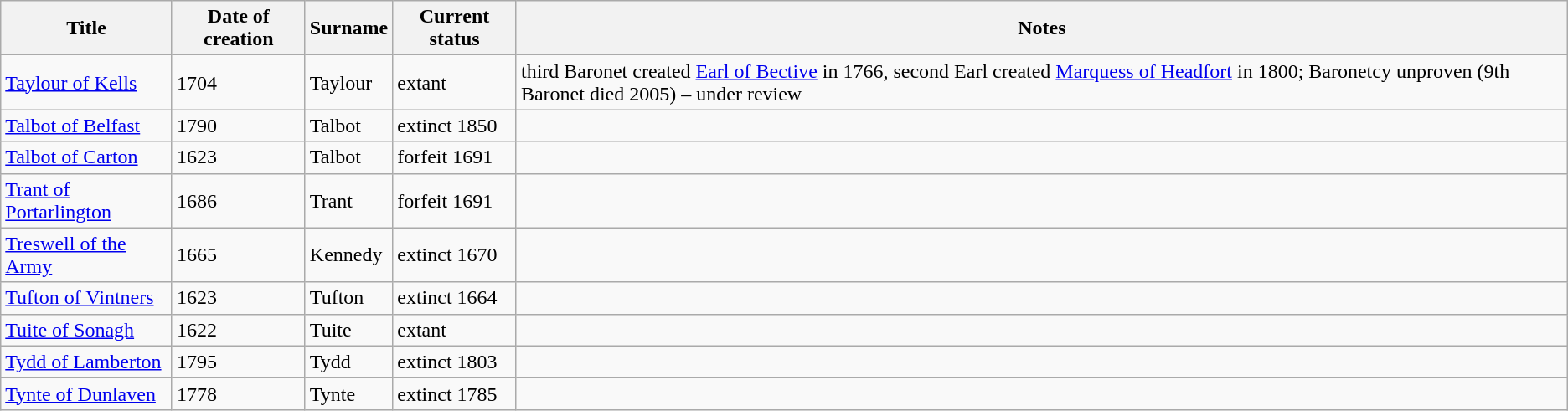<table class="wikitable">
<tr>
<th>Title</th>
<th>Date of creation</th>
<th>Surname</th>
<th>Current status</th>
<th>Notes</th>
</tr>
<tr>
<td><a href='#'>Taylour of Kells</a></td>
<td>1704</td>
<td>Taylour</td>
<td>extant</td>
<td>third Baronet created <a href='#'>Earl of Bective</a> in 1766, second Earl created <a href='#'>Marquess of Headfort</a> in 1800; Baronetcy unproven (9th Baronet died 2005) – under review</td>
</tr>
<tr>
<td><a href='#'>Talbot of Belfast</a></td>
<td>1790</td>
<td>Talbot</td>
<td>extinct 1850</td>
<td> </td>
</tr>
<tr>
<td><a href='#'>Talbot of Carton</a></td>
<td>1623</td>
<td>Talbot</td>
<td>forfeit 1691</td>
<td> </td>
</tr>
<tr>
<td><a href='#'>Trant of Portarlington</a></td>
<td>1686</td>
<td>Trant</td>
<td>forfeit 1691</td>
<td> </td>
</tr>
<tr>
<td><a href='#'>Treswell of the Army</a></td>
<td>1665</td>
<td>Kennedy</td>
<td>extinct 1670</td>
<td> </td>
</tr>
<tr>
<td><a href='#'>Tufton of Vintners</a></td>
<td>1623</td>
<td>Tufton</td>
<td>extinct 1664</td>
<td> </td>
</tr>
<tr>
<td><a href='#'>Tuite of Sonagh</a></td>
<td>1622</td>
<td>Tuite</td>
<td>extant</td>
<td> </td>
</tr>
<tr>
<td><a href='#'>Tydd of Lamberton</a></td>
<td>1795</td>
<td>Tydd</td>
<td>extinct 1803</td>
<td> </td>
</tr>
<tr>
<td><a href='#'>Tynte of Dunlaven</a></td>
<td>1778</td>
<td>Tynte</td>
<td>extinct 1785</td>
<td> </td>
</tr>
</table>
